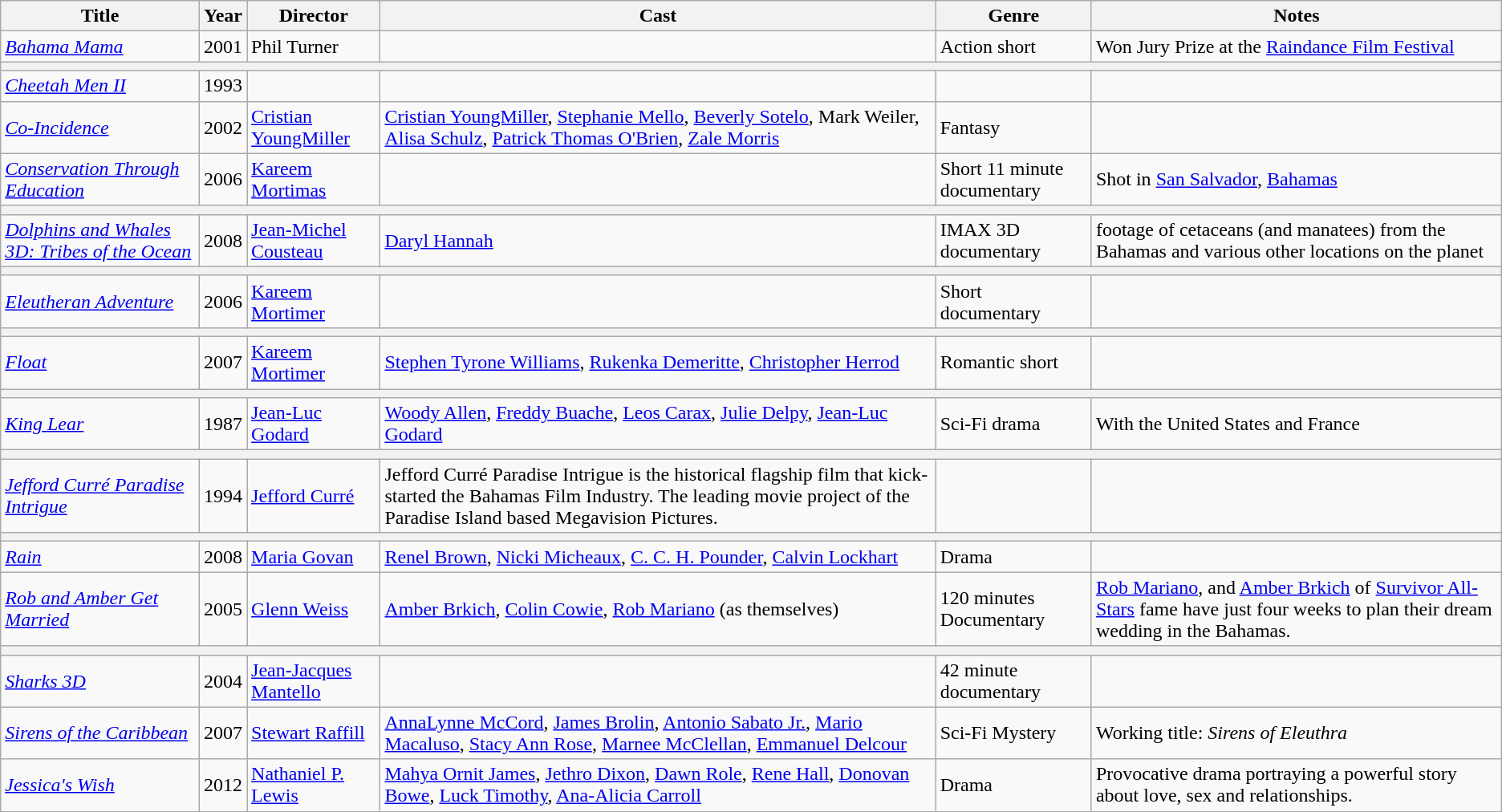<table class="wikitable sortable">
<tr>
<th>Title</th>
<th>Year</th>
<th>Director</th>
<th>Cast</th>
<th>Genre</th>
<th>Notes</th>
</tr>
<tr>
<td><em><a href='#'>Bahama Mama</a></em></td>
<td>2001</td>
<td>Phil Turner</td>
<td></td>
<td>Action short</td>
<td>Won Jury Prize at the <a href='#'>Raindance Film Festival</a></td>
</tr>
<tr>
<th colspan=6></th>
</tr>
<tr>
<td><em><a href='#'>Cheetah Men II</a></em></td>
<td>1993</td>
<td></td>
<td></td>
<td></td>
<td></td>
</tr>
<tr>
<td><em><a href='#'>Co-Incidence</a></em></td>
<td>2002</td>
<td><a href='#'>Cristian YoungMiller</a></td>
<td><a href='#'>Cristian YoungMiller</a>, <a href='#'>Stephanie Mello</a>, <a href='#'>Beverly Sotelo</a>, Mark Weiler, <a href='#'>Alisa Schulz</a>, <a href='#'>Patrick Thomas O'Brien</a>, <a href='#'>Zale Morris</a></td>
<td>Fantasy</td>
<td></td>
</tr>
<tr>
<td><em><a href='#'>Conservation Through Education</a></em></td>
<td>2006</td>
<td><a href='#'>Kareem Mortimas</a></td>
<td></td>
<td>Short 11 minute documentary</td>
<td>Shot in <a href='#'>San Salvador</a>, <a href='#'>Bahamas</a></td>
</tr>
<tr>
<th colspan=6></th>
</tr>
<tr>
<td><em><a href='#'>Dolphins and Whales 3D: Tribes of the Ocean</a></em></td>
<td>2008</td>
<td><a href='#'>Jean-Michel Cousteau</a></td>
<td><a href='#'>Daryl Hannah</a></td>
<td>IMAX 3D documentary</td>
<td>footage of cetaceans (and manatees) from the Bahamas and various other locations on the planet</td>
</tr>
<tr>
<th colspan=6></th>
</tr>
<tr>
<td><em><a href='#'>Eleutheran Adventure</a></em></td>
<td>2006</td>
<td><a href='#'>Kareem Mortimer</a></td>
<td></td>
<td>Short documentary</td>
<td></td>
</tr>
<tr>
<th colspan=6></th>
</tr>
<tr>
<td><em><a href='#'>Float</a></em></td>
<td>2007</td>
<td><a href='#'>Kareem Mortimer</a></td>
<td><a href='#'>Stephen Tyrone Williams</a>, <a href='#'>Rukenka Demeritte</a>, <a href='#'>Christopher Herrod</a></td>
<td>Romantic short</td>
<td></td>
</tr>
<tr>
<th colspan=6></th>
</tr>
<tr>
<td><em><a href='#'>King Lear</a></em></td>
<td>1987</td>
<td><a href='#'>Jean-Luc Godard</a></td>
<td><a href='#'>Woody Allen</a>, <a href='#'>Freddy Buache</a>, <a href='#'>Leos Carax</a>, <a href='#'>Julie Delpy</a>, <a href='#'>Jean-Luc Godard</a></td>
<td>Sci-Fi drama</td>
<td>With the United States and France</td>
</tr>
<tr>
<th colspan=6></th>
</tr>
<tr>
<td><em><a href='#'>Jefford Curré Paradise Intrigue</a></em></td>
<td>1994</td>
<td><a href='#'>Jefford Curré</a></td>
<td>Jefford Curré Paradise Intrigue is the historical flagship film that kick-started the Bahamas Film Industry. The leading movie project of the Paradise Island based Megavision Pictures.</td>
<td></td>
<td></td>
</tr>
<tr>
<th colspan=6></th>
</tr>
<tr>
<td><em><a href='#'>Rain</a></em></td>
<td>2008</td>
<td><a href='#'>Maria Govan</a></td>
<td><a href='#'>Renel Brown</a>, <a href='#'>Nicki Micheaux</a>, <a href='#'>C. C. H. Pounder</a>, <a href='#'>Calvin Lockhart</a></td>
<td>Drama</td>
<td></td>
</tr>
<tr>
<td><em><a href='#'>Rob and Amber Get Married</a></em></td>
<td>2005</td>
<td><a href='#'>Glenn Weiss</a></td>
<td><a href='#'>Amber Brkich</a>, <a href='#'>Colin Cowie</a>, <a href='#'>Rob Mariano</a> (as themselves)</td>
<td>120 minutes Documentary</td>
<td><a href='#'>Rob Mariano</a>, and <a href='#'>Amber Brkich</a> of <a href='#'>Survivor All-Stars</a> fame have just four weeks to plan their dream wedding in the Bahamas.</td>
</tr>
<tr>
<th colspan=6></th>
</tr>
<tr>
<td><em><a href='#'>Sharks 3D</a></em></td>
<td>2004</td>
<td><a href='#'>Jean-Jacques Mantello</a></td>
<td></td>
<td>42 minute documentary</td>
<td></td>
</tr>
<tr>
<td><em><a href='#'>Sirens of the Caribbean</a></em></td>
<td>2007</td>
<td><a href='#'>Stewart Raffill</a></td>
<td><a href='#'>AnnaLynne McCord</a>, <a href='#'>James Brolin</a>, <a href='#'>Antonio Sabato Jr.</a>, <a href='#'>Mario Macaluso</a>, <a href='#'>Stacy Ann Rose</a>, <a href='#'>Marnee McClellan</a>, <a href='#'>Emmanuel Delcour</a></td>
<td>Sci-Fi Mystery</td>
<td>Working title: <em>Sirens of Eleuthra</em></td>
</tr>
<tr>
<td><em><a href='#'>Jessica's Wish</a></em></td>
<td>2012</td>
<td><a href='#'>Nathaniel P. Lewis</a></td>
<td><a href='#'>Mahya Ornit James</a>, <a href='#'>Jethro Dixon</a>, <a href='#'>Dawn Role</a>, <a href='#'>Rene Hall</a>, <a href='#'>Donovan Bowe</a>, <a href='#'>Luck Timothy</a>, <a href='#'>Ana-Alicia Carroll</a></td>
<td>Drama</td>
<td>Provocative drama portraying a powerful story about love, sex and relationships.</td>
</tr>
</table>
